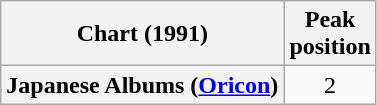<table class="wikitable plainrowheaders" style="text-align:center">
<tr>
<th scope="col">Chart (1991)</th>
<th scope="col">Peak<br> position</th>
</tr>
<tr>
<th scope="row">Japanese Albums (<a href='#'>Oricon</a>)</th>
<td>2</td>
</tr>
</table>
